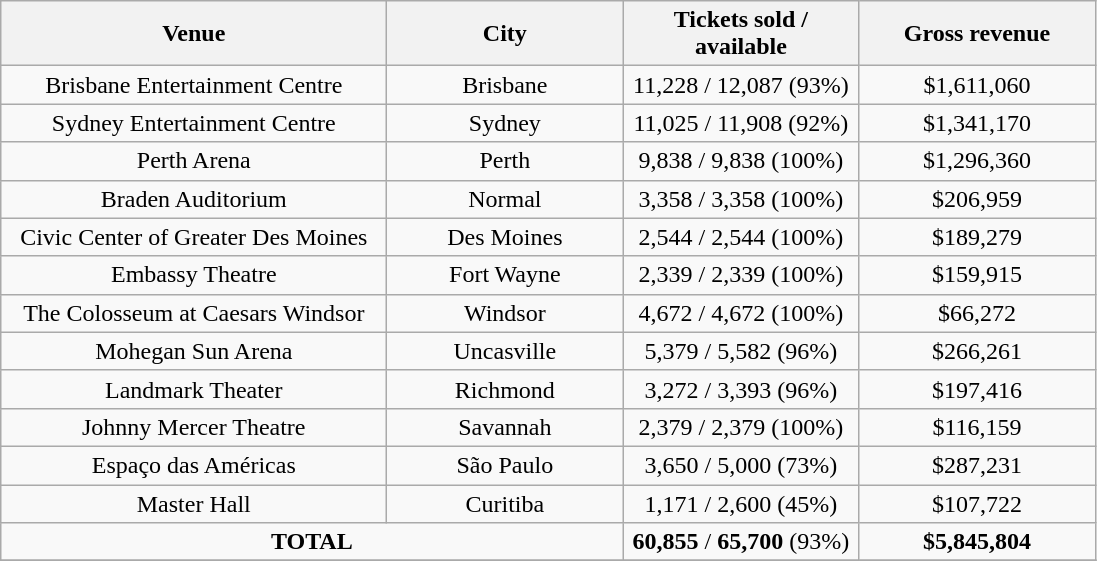<table class="wikitable" style="text-align:center">
<tr>
<th style="width:250px;">Venue</th>
<th style="width:150px;">City</th>
<th style="width:150px;">Tickets sold / available</th>
<th style="width:150px;">Gross revenue</th>
</tr>
<tr>
<td>Brisbane Entertainment Centre</td>
<td>Brisbane</td>
<td>11,228 / 12,087 (93%)</td>
<td>$1,611,060</td>
</tr>
<tr>
<td>Sydney Entertainment Centre</td>
<td>Sydney</td>
<td>11,025 / 11,908 (92%)</td>
<td>$1,341,170</td>
</tr>
<tr>
<td>Perth Arena</td>
<td>Perth</td>
<td>9,838 / 9,838 (100%)</td>
<td>$1,296,360</td>
</tr>
<tr>
<td>Braden Auditorium</td>
<td>Normal</td>
<td>3,358 / 3,358 (100%)</td>
<td>$206,959</td>
</tr>
<tr>
<td>Civic Center of Greater Des Moines</td>
<td>Des Moines</td>
<td>2,544 / 2,544 (100%)</td>
<td>$189,279</td>
</tr>
<tr>
<td>Embassy Theatre</td>
<td>Fort Wayne</td>
<td>2,339 / 2,339 (100%)</td>
<td>$159,915</td>
</tr>
<tr>
<td>The Colosseum at Caesars Windsor</td>
<td>Windsor</td>
<td>4,672 / 4,672 (100%)</td>
<td>$66,272</td>
</tr>
<tr>
<td>Mohegan Sun Arena</td>
<td>Uncasville</td>
<td>5,379 / 5,582 (96%)</td>
<td>$266,261</td>
</tr>
<tr>
<td>Landmark Theater</td>
<td>Richmond</td>
<td>3,272 / 3,393 (96%)</td>
<td>$197,416</td>
</tr>
<tr>
<td>Johnny Mercer Theatre</td>
<td>Savannah</td>
<td>2,379 / 2,379 (100%)</td>
<td>$116,159</td>
</tr>
<tr>
<td>Espaço das Américas</td>
<td>São Paulo</td>
<td>3,650 / 5,000 (73%)</td>
<td>$287,231</td>
</tr>
<tr>
<td>Master Hall</td>
<td>Curitiba</td>
<td>1,171 / 2,600 (45%)</td>
<td>$107,722</td>
</tr>
<tr>
<td colspan="2"><strong>TOTAL</strong></td>
<td><strong>60,855</strong> / <strong>65,700</strong> (93%)</td>
<td><strong>$5,845,804</strong></td>
</tr>
<tr>
</tr>
</table>
